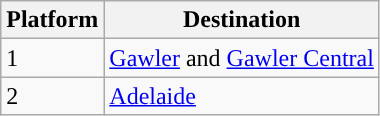<table class="wikitable">
<tr>
<th>Platform</th>
<th>Destination</th>
</tr>
<tr>
<td style="background:#"><span>1</span></td>
<td><a href='#'>Gawler</a> and <a href='#'>Gawler Central</a></td>
</tr>
<tr>
<td style="background:#"><span>2</span></td>
<td><a href='#'>Adelaide</a></td>
</tr>
</table>
